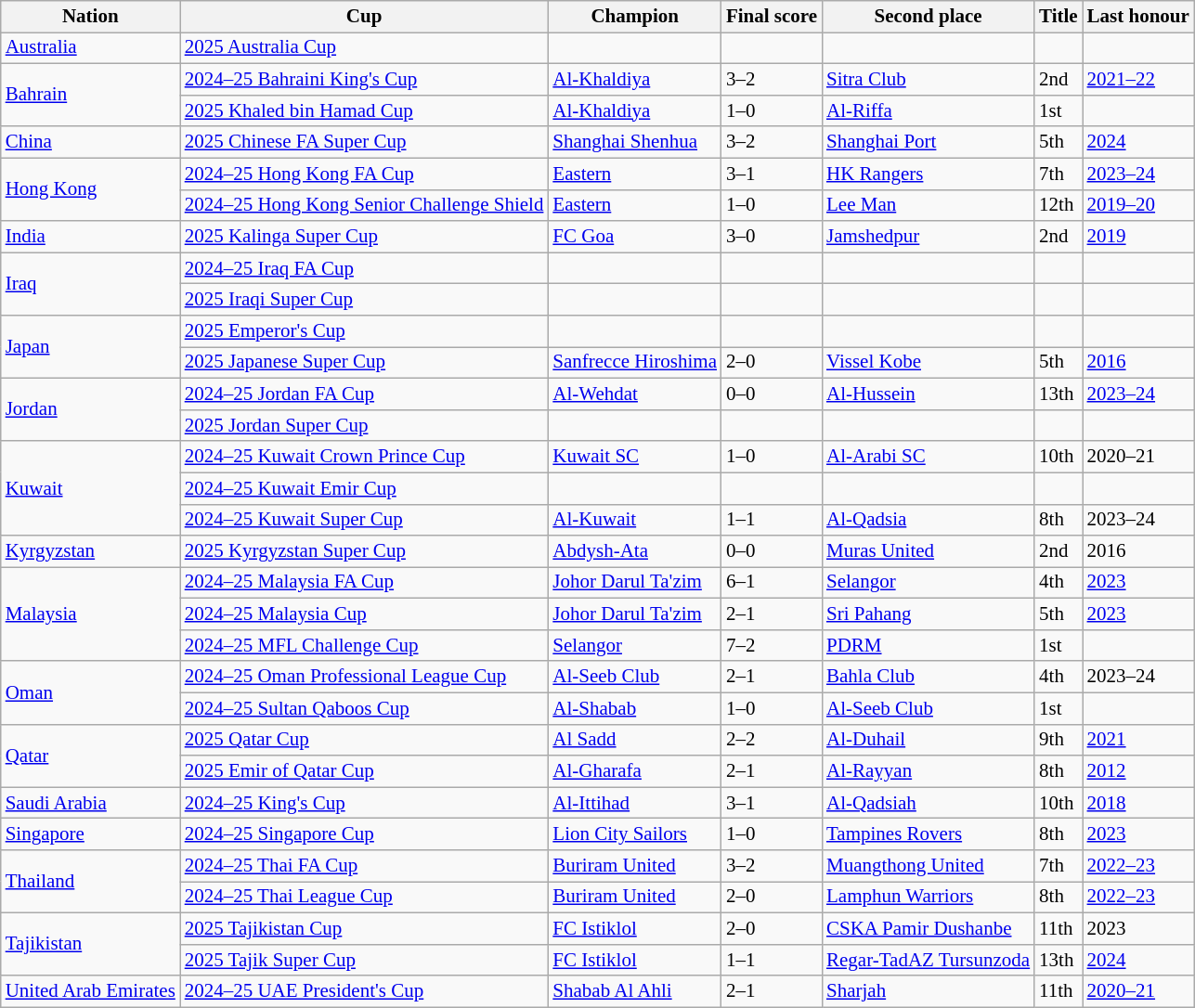<table class=wikitable style="font-size:14px">
<tr>
<th>Nation</th>
<th>Cup</th>
<th>Champion</th>
<th>Final score</th>
<th>Second place</th>
<th data-sort-type="number">Title</th>
<th>Last honour</th>
</tr>
<tr>
<td align=left> <a href='#'>Australia</a></td>
<td align=left><a href='#'>2025 Australia Cup</a></td>
<td></td>
<td></td>
<td></td>
<td></td>
<td></td>
</tr>
<tr>
<td align=left rowspan=2> <a href='#'>Bahrain</a></td>
<td align=left><a href='#'>2024–25 Bahraini King's Cup</a></td>
<td><a href='#'>Al-Khaldiya</a></td>
<td>3–2</td>
<td><a href='#'>Sitra Club</a></td>
<td>2nd</td>
<td><a href='#'>2021–22</a></td>
</tr>
<tr>
<td align=left><a href='#'>2025 Khaled bin Hamad Cup</a></td>
<td><a href='#'>Al-Khaldiya</a></td>
<td>1–0</td>
<td><a href='#'>Al-Riffa</a></td>
<td>1st</td>
<td></td>
</tr>
<tr>
<td align=left rowspan=> <a href='#'>China</a></td>
<td align=left><a href='#'>2025 Chinese FA Super Cup</a></td>
<td><a href='#'>Shanghai Shenhua</a></td>
<td>3–2</td>
<td><a href='#'>Shanghai Port</a></td>
<td>5th</td>
<td><a href='#'>2024</a></td>
</tr>
<tr>
<td align=left rowspan=2> <a href='#'>Hong Kong</a></td>
<td align=left><a href='#'>2024–25 Hong Kong FA Cup</a></td>
<td><a href='#'>Eastern</a></td>
<td>3–1</td>
<td><a href='#'>HK Rangers</a></td>
<td>7th</td>
<td><a href='#'>2023–24</a></td>
</tr>
<tr>
<td align=left><a href='#'>2024–25 Hong Kong Senior Challenge Shield</a></td>
<td><a href='#'>Eastern</a></td>
<td>1–0</td>
<td><a href='#'>Lee Man</a></td>
<td>12th</td>
<td><a href='#'>2019–20</a></td>
</tr>
<tr>
<td align=left rowspan=> <a href='#'>India</a></td>
<td align=left><a href='#'>2025 Kalinga Super Cup</a></td>
<td><a href='#'>FC Goa</a></td>
<td>3–0</td>
<td><a href='#'>Jamshedpur</a></td>
<td>2nd</td>
<td><a href='#'>2019</a></td>
</tr>
<tr>
<td align=left rowspan=2> <a href='#'>Iraq</a></td>
<td align=left><a href='#'>2024–25 Iraq FA Cup</a></td>
<td></td>
<td></td>
<td></td>
<td></td>
<td></td>
</tr>
<tr>
<td align=left><a href='#'>2025 Iraqi Super Cup</a></td>
<td></td>
<td></td>
<td></td>
<td></td>
<td></td>
</tr>
<tr>
<td align=left rowspan=2> <a href='#'>Japan</a></td>
<td align=left><a href='#'>2025 Emperor's Cup</a></td>
<td></td>
<td></td>
<td></td>
<td></td>
<td></td>
</tr>
<tr>
<td align=left><a href='#'>2025 Japanese Super Cup</a></td>
<td><a href='#'>Sanfrecce Hiroshima</a></td>
<td>2–0</td>
<td><a href='#'>Vissel Kobe</a></td>
<td>5th</td>
<td><a href='#'>2016</a></td>
</tr>
<tr>
<td align=left rowspan=2> <a href='#'>Jordan</a></td>
<td align=left><a href='#'>2024–25 Jordan FA Cup</a></td>
<td><a href='#'>Al-Wehdat</a></td>
<td>0–0 </td>
<td><a href='#'>Al-Hussein</a></td>
<td>13th</td>
<td><a href='#'>2023–24</a></td>
</tr>
<tr>
<td align=left><a href='#'>2025 Jordan Super Cup</a></td>
<td></td>
<td></td>
<td></td>
<td></td>
<td></td>
</tr>
<tr>
<td align=left rowspan=3> <a href='#'>Kuwait</a></td>
<td align=left><a href='#'>2024–25 Kuwait Crown Prince Cup</a></td>
<td><a href='#'>Kuwait SC</a></td>
<td>1–0 </td>
<td><a href='#'>Al-Arabi SC</a></td>
<td>10th</td>
<td>2020–21</td>
</tr>
<tr>
<td align=left><a href='#'>2024–25 Kuwait Emir Cup</a></td>
<td></td>
<td></td>
<td></td>
<td></td>
<td></td>
</tr>
<tr>
<td align=left><a href='#'>2024–25 Kuwait Super Cup</a></td>
<td><a href='#'>Al-Kuwait</a></td>
<td>1–1 </td>
<td><a href='#'>Al-Qadsia</a></td>
<td>8th</td>
<td>2023–24</td>
</tr>
<tr>
<td align=left rowspan=> <a href='#'>Kyrgyzstan</a></td>
<td align=left><a href='#'>2025 Kyrgyzstan Super Cup</a></td>
<td><a href='#'>Abdysh-Ata</a></td>
<td>0–0 </td>
<td><a href='#'>Muras United</a></td>
<td>2nd</td>
<td>2016</td>
</tr>
<tr>
<td align=left rowspan=3> <a href='#'>Malaysia</a></td>
<td align=left><a href='#'>2024–25 Malaysia FA Cup</a></td>
<td><a href='#'>Johor Darul Ta'zim</a></td>
<td>6–1</td>
<td><a href='#'>Selangor</a></td>
<td>4th</td>
<td><a href='#'>2023</a></td>
</tr>
<tr>
<td align=left><a href='#'>2024–25 Malaysia Cup</a></td>
<td><a href='#'>Johor Darul Ta'zim</a></td>
<td>2–1</td>
<td><a href='#'>Sri Pahang</a></td>
<td>5th</td>
<td><a href='#'>2023</a></td>
</tr>
<tr>
<td align=left><a href='#'>2024–25 MFL Challenge Cup</a></td>
<td><a href='#'>Selangor</a></td>
<td>7–2</td>
<td><a href='#'>PDRM</a></td>
<td>1st</td>
<td></td>
</tr>
<tr>
<td align=left rowspan=2> <a href='#'>Oman</a></td>
<td align=left><a href='#'>2024–25 Oman Professional League Cup</a></td>
<td><a href='#'>Al-Seeb Club</a></td>
<td>2–1</td>
<td><a href='#'>Bahla Club</a></td>
<td>4th</td>
<td>2023–24</td>
</tr>
<tr>
<td align=left><a href='#'>2024–25 Sultan Qaboos Cup</a></td>
<td><a href='#'>Al-Shabab</a></td>
<td>1–0</td>
<td><a href='#'>Al-Seeb Club</a></td>
<td>1st</td>
<td></td>
</tr>
<tr>
<td align=left rowspan=2> <a href='#'>Qatar</a></td>
<td align=left><a href='#'>2025 Qatar Cup</a></td>
<td><a href='#'>Al Sadd</a></td>
<td>2–2  </td>
<td><a href='#'>Al-Duhail</a></td>
<td>9th</td>
<td><a href='#'>2021</a></td>
</tr>
<tr>
<td align=left><a href='#'>2025 Emir of Qatar Cup</a></td>
<td><a href='#'>Al-Gharafa</a></td>
<td>2–1</td>
<td><a href='#'>Al-Rayyan</a></td>
<td>8th</td>
<td><a href='#'>2012</a></td>
</tr>
<tr>
<td align="left"> <a href='#'>Saudi Arabia</a></td>
<td align="left"><a href='#'>2024–25 King's Cup</a></td>
<td><a href='#'>Al-Ittihad</a></td>
<td>3–1</td>
<td><a href='#'>Al-Qadsiah</a></td>
<td>10th</td>
<td><a href='#'>2018</a></td>
</tr>
<tr>
<td align=left rowspan=> <a href='#'>Singapore</a></td>
<td align=left><a href='#'>2024–25 Singapore Cup</a></td>
<td><a href='#'>Lion City Sailors</a></td>
<td>1–0</td>
<td><a href='#'>Tampines Rovers</a></td>
<td>8th</td>
<td><a href='#'>2023</a></td>
</tr>
<tr>
<td align=left rowspan=2> <a href='#'>Thailand</a></td>
<td align=left><a href='#'>2024–25 Thai FA Cup</a></td>
<td><a href='#'>Buriram United</a></td>
<td>3–2</td>
<td><a href='#'>Muangthong United</a></td>
<td>7th</td>
<td><a href='#'>2022–23</a></td>
</tr>
<tr>
<td align=left><a href='#'>2024–25 Thai League Cup</a></td>
<td><a href='#'>Buriram United</a></td>
<td>2–0</td>
<td><a href='#'>Lamphun Warriors</a></td>
<td>8th</td>
<td><a href='#'>2022–23</a></td>
</tr>
<tr>
<td align=left rowspan=2> <a href='#'>Tajikistan</a></td>
<td align=left><a href='#'>2025 Tajikistan Cup</a></td>
<td><a href='#'>FC Istiklol</a></td>
<td>2–0</td>
<td><a href='#'>CSKA Pamir Dushanbe</a></td>
<td>11th</td>
<td>2023</td>
</tr>
<tr>
<td align=left><a href='#'>2025 Tajik Super Cup</a></td>
<td><a href='#'>FC Istiklol</a></td>
<td>1–1  </td>
<td><a href='#'>Regar-TadAZ Tursunzoda</a></td>
<td>13th</td>
<td><a href='#'>2024</a></td>
</tr>
<tr>
<td align=left rowspan=> <a href='#'>United Arab Emirates</a></td>
<td align=left><a href='#'>2024–25 UAE President's Cup</a></td>
<td><a href='#'>Shabab Al Ahli</a></td>
<td>2–1</td>
<td><a href='#'>Sharjah</a></td>
<td>11th</td>
<td><a href='#'>2020–21</a></td>
</tr>
</table>
